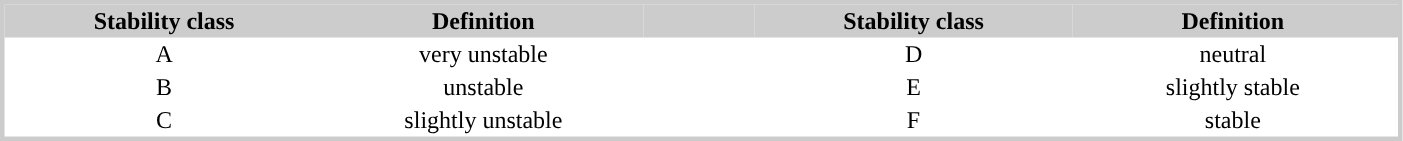<table cellpadding="2" cellspacing="0" width="74%" style="border:3px solid #cccccc;">
<tr bgcolor="#cccccc">
<th width=23%">Stability class</th>
<th width="23%">Definition</th>
<th width="8%"> </th>
<th width="23%">Stability class</th>
<th width="23%">Definition</th>
<th></th>
</tr>
<tr>
<td align="center">A</td>
<td align="center">very unstable</td>
<td> </td>
<td align="center">D</td>
<td align="center">neutral</td>
<td></td>
</tr>
<tr>
<td align="center">B</td>
<td align="center">unstable</td>
<td> </td>
<td align="center">E</td>
<td align="center">slightly stable</td>
<td></td>
</tr>
<tr>
<td align="center">C</td>
<td align="center">slightly unstable</td>
<td> </td>
<td align="center">F</td>
<td align="center">stable</td>
<td></td>
</tr>
</table>
